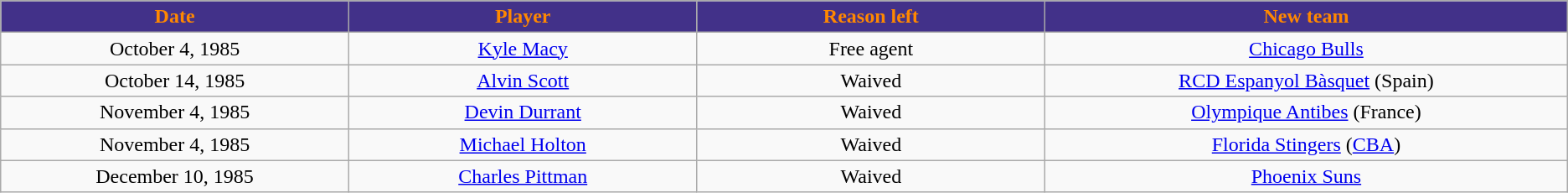<table class="wikitable">
<tr>
<th style="background:#423189; color:#FF8800" width="10%">Date</th>
<th style="background:#423189; color:#FF8800" width="10%">Player</th>
<th style="background:#423189; color:#FF8800" width="10%">Reason left</th>
<th style="background:#423189; color:#FF8800" width="15%">New team</th>
</tr>
<tr style="text-align: center">
<td>October 4, 1985</td>
<td><a href='#'>Kyle Macy</a></td>
<td>Free agent</td>
<td><a href='#'>Chicago Bulls</a></td>
</tr>
<tr style="text-align: center">
<td>October 14, 1985</td>
<td><a href='#'>Alvin Scott</a></td>
<td>Waived</td>
<td><a href='#'>RCD Espanyol Bàsquet</a> (Spain)</td>
</tr>
<tr style="text-align: center">
<td>November 4, 1985</td>
<td><a href='#'>Devin Durrant</a></td>
<td>Waived</td>
<td><a href='#'>Olympique Antibes</a> (France)</td>
</tr>
<tr style="text-align: center">
<td>November 4, 1985</td>
<td><a href='#'>Michael Holton</a></td>
<td>Waived</td>
<td><a href='#'>Florida Stingers</a> (<a href='#'>CBA</a>)</td>
</tr>
<tr style="text-align: center">
<td>December 10, 1985</td>
<td><a href='#'>Charles Pittman</a></td>
<td>Waived</td>
<td><a href='#'>Phoenix Suns</a></td>
</tr>
</table>
